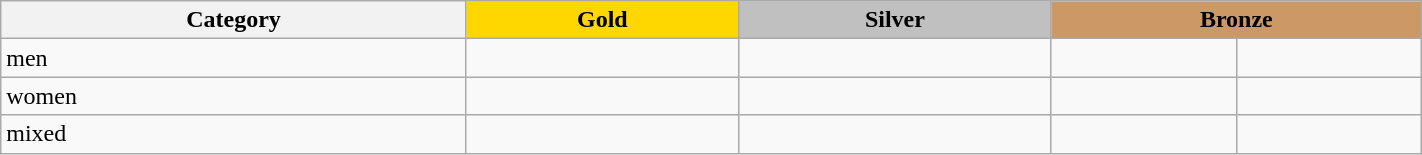<table class=wikitable  width=75%>
<tr>
<th>Category</th>
<th style="background: gold">Gold</th>
<th style="background: silver">Silver</th>
<th style="background: #cc9966" colspan=2>Bronze</th>
</tr>
<tr>
<td>men</td>
<td><br></td>
<td><br></td>
<td><br></td>
<td><br></td>
</tr>
<tr>
<td>women</td>
<td><br></td>
<td><br></td>
<td><br></td>
<td><br></td>
</tr>
<tr>
<td>mixed</td>
<td><br></td>
<td><br></td>
<td><br></td>
<td><br></td>
</tr>
</table>
